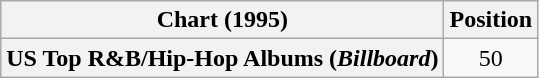<table class="wikitable plainrowheaders" style="text-align:center">
<tr>
<th scope="col">Chart (1995)</th>
<th scope="col">Position</th>
</tr>
<tr>
<th scope="row">US Top R&B/Hip-Hop Albums (<em>Billboard</em>)</th>
<td>50</td>
</tr>
</table>
